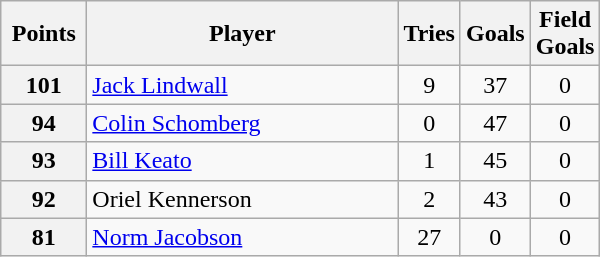<table class="wikitable" style="text-align:left;">
<tr>
<th width=50>Points</th>
<th width=200>Player</th>
<th width=30>Tries</th>
<th width=30>Goals</th>
<th width=30>Field Goals</th>
</tr>
<tr>
<th>101</th>
<td> <a href='#'>Jack Lindwall</a></td>
<td align=center>9</td>
<td align=center>37</td>
<td align=center>0</td>
</tr>
<tr>
<th>94</th>
<td> <a href='#'>Colin Schomberg</a></td>
<td align=center>0</td>
<td align=center>47</td>
<td align=center>0</td>
</tr>
<tr>
<th>93</th>
<td> <a href='#'>Bill Keato</a></td>
<td align=center>1</td>
<td align=center>45</td>
<td align=center>0</td>
</tr>
<tr>
<th>92</th>
<td> Oriel Kennerson</td>
<td align=center>2</td>
<td align=center>43</td>
<td align=center>0</td>
</tr>
<tr>
<th>81</th>
<td> <a href='#'>Norm Jacobson</a></td>
<td align=center>27</td>
<td align=center>0</td>
<td align=center>0</td>
</tr>
</table>
